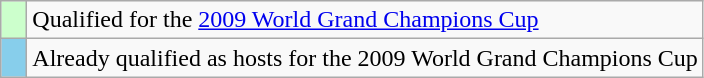<table class="wikitable" style="text-align:left;">
<tr>
<td width=10px bgcolor=#ccffcc></td>
<td>Qualified for the <a href='#'>2009 World Grand Champions Cup</a></td>
</tr>
<tr>
<td width=10px bgcolor=#87ceeb></td>
<td>Already qualified as hosts for the 2009 World Grand Champions Cup</td>
</tr>
</table>
